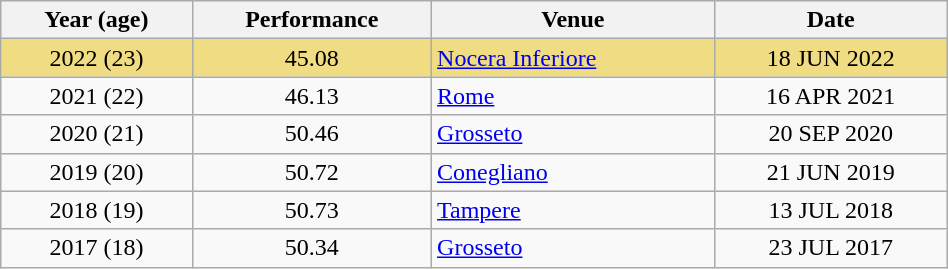<table class="wikitable" width=50% style="font-size:100%; text-align:center;">
<tr>
<th>Year (age)</th>
<th>Performance</th>
<th>Venue</th>
<th>Date</th>
</tr>
<tr bgcolor=F0DC82>
<td>2022 (23)</td>
<td>45.08</td>
<td align=left> <a href='#'>Nocera Inferiore</a></td>
<td>18 JUN 2022</td>
</tr>
<tr>
<td>2021 (22)</td>
<td>46.13</td>
<td align=left> <a href='#'>Rome</a></td>
<td>16 APR 2021</td>
</tr>
<tr>
<td>2020 (21)</td>
<td>50.46</td>
<td align=left> <a href='#'>Grosseto</a></td>
<td>20 SEP 2020</td>
</tr>
<tr>
<td>2019 (20)</td>
<td>50.72</td>
<td align=left> <a href='#'>Conegliano</a></td>
<td>21 JUN 2019</td>
</tr>
<tr>
<td>2018 (19)</td>
<td>50.73</td>
<td align=left> <a href='#'>Tampere</a></td>
<td>13 JUL 2018</td>
</tr>
<tr>
<td>2017 (18)</td>
<td>50.34</td>
<td align=left> <a href='#'>Grosseto</a></td>
<td>23 JUL 2017</td>
</tr>
</table>
